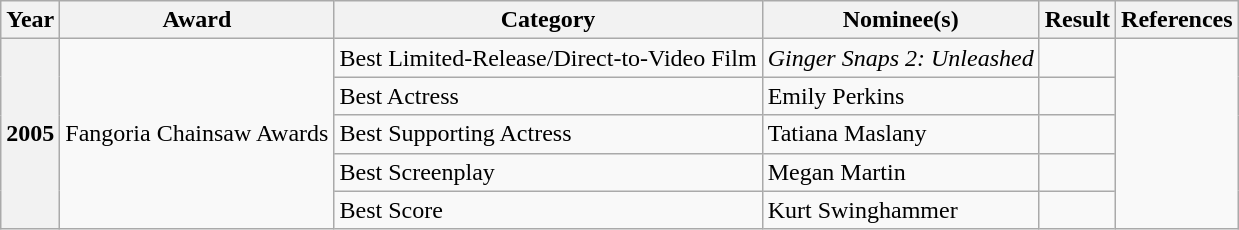<table class="sortable wikitable plainrowheaders awards-table" style="table-layout: fixed; margin-right: 0; ">
<tr>
<th scope="col">Year</th>
<th scope="col">Award</th>
<th scope="col">Category</th>
<th scope="col">Nominee(s)</th>
<th scope="col">Result</th>
<th scope="col" class="unsortable">References</th>
</tr>
<tr>
<th rowspan="5" scope="row">2005</th>
<td rowspan="5">Fangoria Chainsaw Awards</td>
<td>Best Limited-Release/Direct-to-Video Film</td>
<td><em>Ginger Snaps 2: Unleashed</em></td>
<td></td>
<td rowspan="5"></td>
</tr>
<tr>
<td>Best Actress</td>
<td>Emily Perkins</td>
<td></td>
</tr>
<tr>
<td>Best Supporting Actress</td>
<td>Tatiana Maslany</td>
<td></td>
</tr>
<tr>
<td>Best Screenplay</td>
<td>Megan Martin</td>
<td></td>
</tr>
<tr>
<td>Best Score</td>
<td>Kurt Swinghammer</td>
<td></td>
</tr>
</table>
